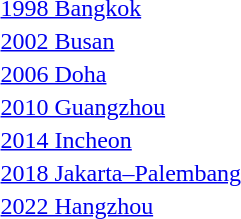<table>
<tr>
<td rowspan=2><a href='#'>1998 Bangkok</a></td>
<td rowspan=2></td>
<td rowspan=2></td>
<td></td>
</tr>
<tr>
<td></td>
</tr>
<tr>
<td rowspan=2><a href='#'>2002 Busan</a></td>
<td rowspan=2></td>
<td rowspan=2></td>
<td></td>
</tr>
<tr>
<td></td>
</tr>
<tr>
<td rowspan=2><a href='#'>2006 Doha</a></td>
<td rowspan=2></td>
<td rowspan=2></td>
<td></td>
</tr>
<tr>
<td></td>
</tr>
<tr>
<td rowspan=2><a href='#'>2010 Guangzhou</a></td>
<td rowspan=2></td>
<td rowspan=2></td>
<td></td>
</tr>
<tr>
<td></td>
</tr>
<tr>
<td rowspan=2><a href='#'>2014 Incheon</a></td>
<td rowspan=2></td>
<td rowspan=2></td>
<td></td>
</tr>
<tr>
<td></td>
</tr>
<tr>
<td rowspan=2><a href='#'>2018 Jakarta–Palembang</a></td>
<td rowspan=2></td>
<td rowspan=2></td>
<td></td>
</tr>
<tr>
<td></td>
</tr>
<tr>
<td rowspan=2><a href='#'>2022 Hangzhou</a></td>
<td rowspan=2></td>
<td rowspan=2></td>
<td></td>
</tr>
<tr>
<td></td>
</tr>
</table>
